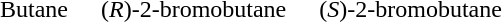<table cellpadding="10">
<tr>
<td></td>
<td></td>
<td></td>
</tr>
<tr>
<td align="center">Butane</td>
<td>(<em>R</em>)-2-bromobutane</td>
<td>(<em>S</em>)-2-bromobutane</td>
</tr>
</table>
